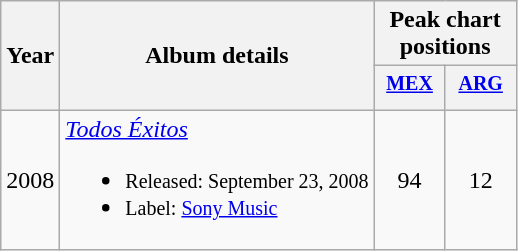<table class="wikitable">
<tr>
<th rowspan=2>Year</th>
<th rowspan=2>Album details</th>
<th colspan=2>Peak chart positions</th>
</tr>
<tr>
<th width="40"><sup><a href='#'>MEX</a></sup><br></th>
<th width="40"><sup><a href='#'>ARG</a></sup><br></th>
</tr>
<tr>
<td>2008</td>
<td><em><a href='#'>Todos Éxitos</a></em><br><ul><li><small>Released: September 23, 2008</small></li><li><small>Label: <a href='#'>Sony Music</a></small></li></ul></td>
<td style="text-align:center;">94</td>
<td style="text-align:center;">12</td>
</tr>
</table>
